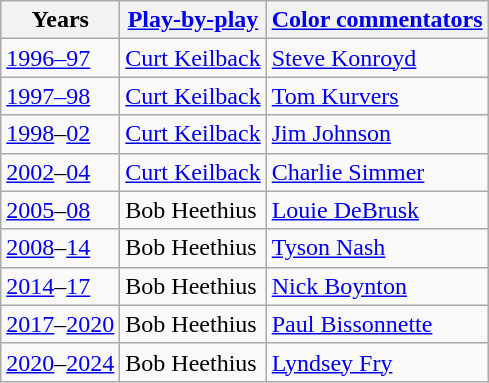<table class="wikitable">
<tr>
<th>Years</th>
<th><a href='#'>Play-by-play</a></th>
<th><a href='#'>Color commentators</a></th>
</tr>
<tr>
<td><a href='#'>1996–97</a></td>
<td><a href='#'>Curt Keilback</a></td>
<td><a href='#'>Steve Konroyd</a></td>
</tr>
<tr>
<td><a href='#'>1997–98</a></td>
<td><a href='#'>Curt Keilback</a></td>
<td><a href='#'>Tom Kurvers</a></td>
</tr>
<tr>
<td><a href='#'>1998</a>–<a href='#'>02</a></td>
<td><a href='#'>Curt Keilback</a></td>
<td><a href='#'>Jim Johnson</a></td>
</tr>
<tr>
<td><a href='#'>2002</a>–<a href='#'>04</a></td>
<td><a href='#'>Curt Keilback</a></td>
<td><a href='#'>Charlie Simmer</a></td>
</tr>
<tr>
<td><a href='#'>2005</a>–<a href='#'>08</a></td>
<td>Bob Heethius</td>
<td><a href='#'>Louie DeBrusk</a></td>
</tr>
<tr>
<td><a href='#'>2008</a>–<a href='#'>14</a></td>
<td>Bob Heethius</td>
<td><a href='#'>Tyson Nash</a></td>
</tr>
<tr>
<td><a href='#'>2014</a>–<a href='#'>17</a></td>
<td>Bob Heethius</td>
<td><a href='#'>Nick Boynton</a></td>
</tr>
<tr>
<td><a href='#'>2017</a>–<a href='#'>2020</a></td>
<td>Bob Heethius</td>
<td><a href='#'>Paul Bissonnette</a></td>
</tr>
<tr>
<td><a href='#'>2020</a>–<a href='#'>2024</a></td>
<td>Bob Heethius</td>
<td><a href='#'>Lyndsey Fry</a></td>
</tr>
</table>
